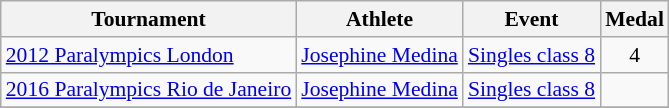<table class="wikitable" style="font-size:90%;">
<tr>
<th>Tournament</th>
<th>Athlete</th>
<th>Event</th>
<th>Medal</th>
</tr>
<tr>
<td><a href='#'>2012 Paralympics London</a></td>
<td><a href='#'>Josephine Medina</a></td>
<td><a href='#'>Singles class 8</a></td>
<td align="center">4</td>
</tr>
<tr>
<td><a href='#'>2016 Paralympics Rio de Janeiro</a></td>
<td><a href='#'>Josephine Medina</a></td>
<td><a href='#'>Singles class 8</a></td>
<td align="center"></td>
</tr>
<tr>
</tr>
</table>
